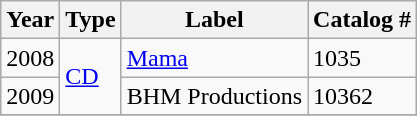<table class="wikitable">
<tr>
<th>Year</th>
<th>Type</th>
<th>Label</th>
<th>Catalog #</th>
</tr>
<tr>
<td>2008</td>
<td rowspan="2"><a href='#'>CD</a></td>
<td><a href='#'>Mama</a></td>
<td>1035</td>
</tr>
<tr>
<td>2009</td>
<td>BHM Productions</td>
<td>10362</td>
</tr>
<tr>
</tr>
</table>
